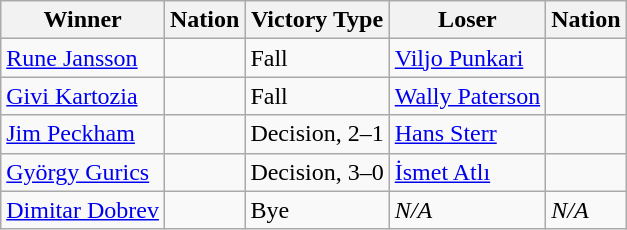<table class="wikitable sortable" style="text-align:left;">
<tr>
<th>Winner</th>
<th>Nation</th>
<th>Victory Type</th>
<th>Loser</th>
<th>Nation</th>
</tr>
<tr>
<td><a href='#'>Rune Jansson</a></td>
<td></td>
<td>Fall</td>
<td><a href='#'>Viljo Punkari</a></td>
<td></td>
</tr>
<tr>
<td><a href='#'>Givi Kartozia</a></td>
<td></td>
<td>Fall</td>
<td><a href='#'>Wally Paterson</a></td>
<td></td>
</tr>
<tr>
<td><a href='#'>Jim Peckham</a></td>
<td></td>
<td>Decision, 2–1</td>
<td><a href='#'>Hans Sterr</a></td>
<td></td>
</tr>
<tr>
<td><a href='#'>György Gurics</a></td>
<td></td>
<td>Decision, 3–0</td>
<td><a href='#'>İsmet Atlı</a></td>
<td></td>
</tr>
<tr>
<td><a href='#'>Dimitar Dobrev</a></td>
<td></td>
<td>Bye</td>
<td><em>N/A</em></td>
<td><em>N/A</em></td>
</tr>
</table>
